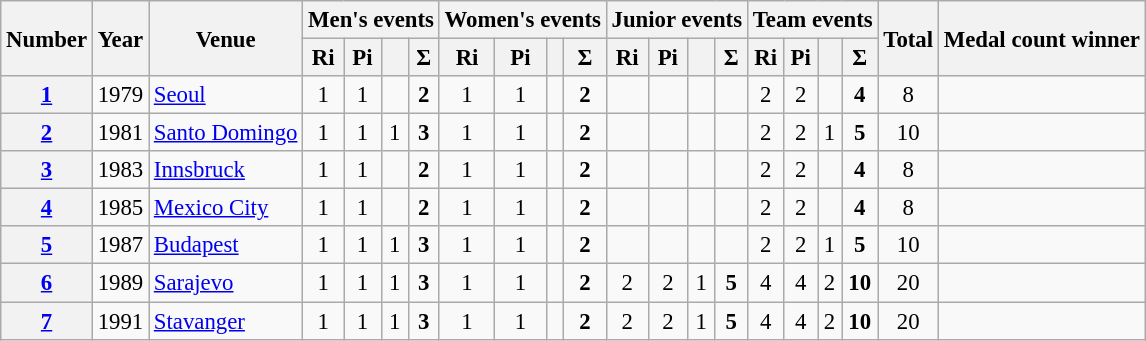<table class=wikitable style="font-size: 95%">
<tr>
<th rowspan=2>Number</th>
<th rowspan=2>Year</th>
<th rowspan=2>Venue</th>
<th colspan=4>Men's events</th>
<th colspan=4>Women's events</th>
<th colspan=4>Junior events</th>
<th colspan=4>Team events</th>
<th rowspan=2>Total</th>
<th rowspan=2>Medal count winner</th>
</tr>
<tr>
<th>Ri</th>
<th>Pi</th>
<th></th>
<th>Σ</th>
<th>Ri</th>
<th>Pi</th>
<th></th>
<th>Σ</th>
<th>Ri</th>
<th>Pi</th>
<th></th>
<th>Σ</th>
<th>Ri</th>
<th>Pi</th>
<th></th>
<th>Σ</th>
</tr>
<tr align=center>
<th><a href='#'>1</a></th>
<td>1979</td>
<td align=left> <a href='#'>Seoul</a></td>
<td>1</td>
<td>1</td>
<td></td>
<td><strong> 2</strong></td>
<td>1</td>
<td>1</td>
<td></td>
<td><strong> 2</strong></td>
<td></td>
<td></td>
<td></td>
<td></td>
<td>2</td>
<td>2</td>
<td></td>
<td><strong> 4</strong></td>
<td>8</td>
<td align=left></td>
</tr>
<tr align=center>
<th><a href='#'>2</a></th>
<td>1981</td>
<td align=left> <a href='#'>Santo Domingo</a></td>
<td>1</td>
<td>1</td>
<td>1</td>
<td><strong> 3</strong></td>
<td>1</td>
<td>1</td>
<td></td>
<td><strong> 2</strong></td>
<td></td>
<td></td>
<td></td>
<td></td>
<td>2</td>
<td>2</td>
<td>1</td>
<td><strong> 5</strong></td>
<td>10</td>
<td align=left></td>
</tr>
<tr align=center>
<th><a href='#'>3</a></th>
<td>1983</td>
<td align=left> <a href='#'>Innsbruck</a></td>
<td>1</td>
<td>1</td>
<td></td>
<td><strong> 2</strong></td>
<td>1</td>
<td>1</td>
<td></td>
<td><strong> 2</strong></td>
<td></td>
<td></td>
<td></td>
<td></td>
<td>2</td>
<td>2</td>
<td></td>
<td><strong> 4</strong></td>
<td>8</td>
<td align=left></td>
</tr>
<tr align=center>
<th><a href='#'>4</a></th>
<td>1985</td>
<td align=left> <a href='#'>Mexico City</a></td>
<td>1</td>
<td>1</td>
<td></td>
<td><strong> 2</strong></td>
<td>1</td>
<td>1</td>
<td></td>
<td><strong> 2</strong></td>
<td></td>
<td></td>
<td></td>
<td></td>
<td>2</td>
<td>2</td>
<td></td>
<td><strong> 4</strong></td>
<td>8</td>
<td align=left></td>
</tr>
<tr align=center>
<th><a href='#'>5</a></th>
<td>1987</td>
<td align=left> <a href='#'>Budapest</a></td>
<td>1</td>
<td>1</td>
<td>1</td>
<td><strong> 3</strong></td>
<td>1</td>
<td>1</td>
<td></td>
<td><strong> 2</strong></td>
<td></td>
<td></td>
<td></td>
<td></td>
<td>2</td>
<td>2</td>
<td>1</td>
<td><strong> 5</strong></td>
<td>10</td>
<td align=left></td>
</tr>
<tr align=center>
<th><a href='#'>6</a></th>
<td>1989</td>
<td align=left> <a href='#'>Sarajevo</a></td>
<td>1</td>
<td>1</td>
<td>1</td>
<td><strong> 3</strong></td>
<td>1</td>
<td>1</td>
<td></td>
<td><strong> 2</strong></td>
<td>2</td>
<td>2</td>
<td>1</td>
<td><strong> 5</strong></td>
<td>4</td>
<td>4</td>
<td>2</td>
<td><strong>10</strong></td>
<td>20</td>
<td align=left></td>
</tr>
<tr align=center>
<th><a href='#'>7</a></th>
<td>1991</td>
<td align=left> <a href='#'>Stavanger</a></td>
<td>1</td>
<td>1</td>
<td>1</td>
<td><strong> 3</strong></td>
<td>1</td>
<td>1</td>
<td></td>
<td><strong> 2</strong></td>
<td>2</td>
<td>2</td>
<td>1</td>
<td><strong> 5</strong></td>
<td>4</td>
<td>4</td>
<td>2</td>
<td><strong>10</strong></td>
<td>20</td>
<td align=left></td>
</tr>
</table>
